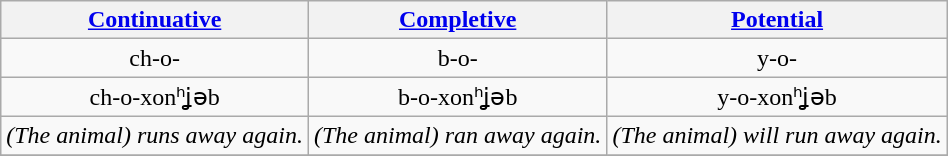<table class="wikitable">
<tr>
<th><a href='#'>Continuative</a></th>
<th><a href='#'>Completive</a></th>
<th><a href='#'>Potential</a></th>
</tr>
<tr>
<td align="center">ch-o-</td>
<td align="center">b-o-</td>
<td align="center">y-o-</td>
</tr>
<tr>
<td align="center">ch-o-xonʰʝəb</td>
<td align="center">b-o-xonʰʝəb</td>
<td align="center">y-o-xonʰʝəb</td>
</tr>
<tr>
<td align="center"><em>(The animal) runs away again.</em></td>
<td align="center"><em>(The animal) ran away again.</em></td>
<td align="center"><em>(The animal) will run away again.</em></td>
</tr>
<tr>
</tr>
</table>
